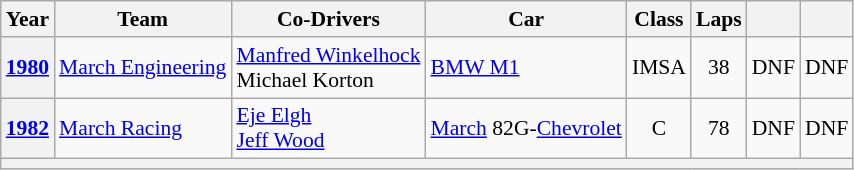<table class="wikitable" style="text-align:center; font-size:90%">
<tr>
<th>Year</th>
<th>Team</th>
<th>Co-Drivers</th>
<th>Car</th>
<th>Class</th>
<th>Laps</th>
<th></th>
<th></th>
</tr>
<tr>
<th><a href='#'>1980</a></th>
<td align="left"> <a href='#'>March Engineering</a></td>
<td align="left"> <a href='#'>Manfred Winkelhock</a><br> Michael Korton</td>
<td align="left"><a href='#'>BMW M1</a></td>
<td>IMSA</td>
<td>38</td>
<td>DNF</td>
<td>DNF</td>
</tr>
<tr>
<th><a href='#'>1982</a></th>
<td align="left"> <a href='#'>March Racing</a></td>
<td align="left"> <a href='#'>Eje Elgh</a><br> <a href='#'>Jeff Wood</a></td>
<td align="left"><a href='#'>March</a> 82G-<a href='#'>Chevrolet</a></td>
<td>C</td>
<td>78</td>
<td>DNF</td>
<td>DNF</td>
</tr>
<tr>
<th colspan="8"></th>
</tr>
</table>
